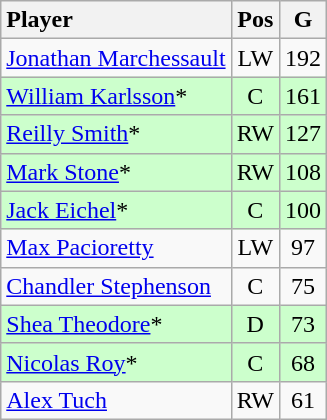<table class="wikitable" style="text-align:center;">
<tr>
<th style="text-align:left;">Player</th>
<th>Pos</th>
<th>G</th>
</tr>
<tr>
<td style="text-align:left;"><a href='#'>Jonathan Marchessault</a></td>
<td>LW</td>
<td>192</td>
</tr>
<tr style="background:#cfc;">
<td style="text-align:left;"><a href='#'>William Karlsson</a>*</td>
<td>C</td>
<td>161</td>
</tr>
<tr style="background:#cfc;">
<td style="text-align:left;"><a href='#'>Reilly Smith</a>*</td>
<td>RW</td>
<td>127</td>
</tr>
<tr style="background:#cfc;">
<td style="text-align:left;"><a href='#'>Mark Stone</a>*</td>
<td>RW</td>
<td>108</td>
</tr>
<tr style="background:#cfc;">
<td style="text-align:left;"><a href='#'>Jack Eichel</a>*</td>
<td>C</td>
<td>100</td>
</tr>
<tr>
<td style="text-align:left;"><a href='#'>Max Pacioretty</a></td>
<td>LW</td>
<td>97</td>
</tr>
<tr>
<td style="text-align:left;"><a href='#'>Chandler Stephenson</a></td>
<td>C</td>
<td>75</td>
</tr>
<tr style="background:#cfc;">
<td style="text-align:left;"><a href='#'>Shea Theodore</a>*</td>
<td>D</td>
<td>73</td>
</tr>
<tr style="background:#cfc;">
<td style="text-align:left;"><a href='#'>Nicolas Roy</a>*</td>
<td>C</td>
<td>68</td>
</tr>
<tr>
<td style="text-align:left;"><a href='#'>Alex Tuch</a></td>
<td>RW</td>
<td>61</td>
</tr>
</table>
